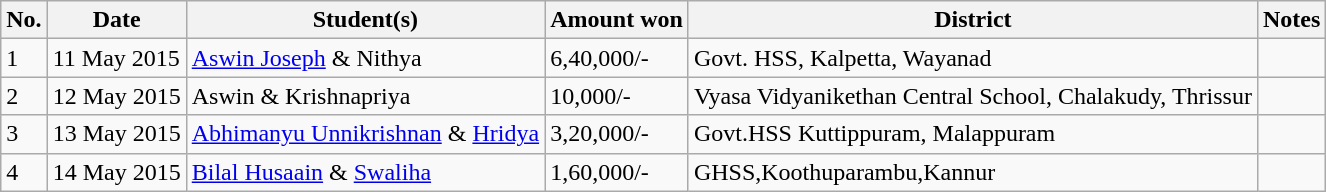<table class="wikitable sortable">
<tr>
<th>No.</th>
<th>Date</th>
<th>Student(s)</th>
<th>Amount won</th>
<th>District</th>
<th>Notes</th>
</tr>
<tr>
<td>1</td>
<td>11 May 2015</td>
<td><a href='#'>Aswin Joseph</a> & Nithya</td>
<td>6,40,000/-</td>
<td>Govt. HSS, Kalpetta, Wayanad</td>
<td></td>
</tr>
<tr>
<td>2</td>
<td>12 May 2015</td>
<td>Aswin & Krishnapriya</td>
<td>10,000/-</td>
<td>Vyasa Vidyanikethan Central School, Chalakudy, Thrissur</td>
<td></td>
</tr>
<tr>
<td>3</td>
<td>13 May 2015</td>
<td><a href='#'>Abhimanyu Unnikrishnan</a> & <a href='#'>Hridya</a></td>
<td>3,20,000/-</td>
<td>Govt.HSS Kuttippuram, Malappuram</td>
<td></td>
</tr>
<tr>
<td>4</td>
<td>14 May 2015</td>
<td><a href='#'>Bilal Husaain</a> & <a href='#'>Swaliha</a></td>
<td>1,60,000/-</td>
<td>GHSS,Koothuparambu,Kannur</td>
<td></td>
</tr>
</table>
